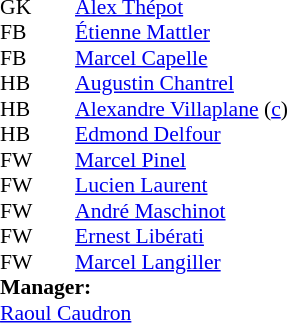<table style="font-size:90%; margin:0.2em auto;" cellspacing="0" cellpadding="0">
<tr>
<th width="25"></th>
<th width="25"></th>
</tr>
<tr>
<td>GK</td>
<td></td>
<td><a href='#'>Alex Thépot</a></td>
</tr>
<tr>
<td>FB</td>
<td></td>
<td><a href='#'>Étienne Mattler</a></td>
</tr>
<tr>
<td>FB</td>
<td></td>
<td><a href='#'>Marcel Capelle</a></td>
</tr>
<tr>
<td>HB</td>
<td></td>
<td><a href='#'>Augustin Chantrel</a></td>
</tr>
<tr>
<td>HB</td>
<td></td>
<td><a href='#'>Alexandre Villaplane</a> (<a href='#'>c</a>)</td>
</tr>
<tr>
<td>HB</td>
<td></td>
<td><a href='#'>Edmond Delfour</a></td>
</tr>
<tr>
<td>FW</td>
<td></td>
<td><a href='#'>Marcel Pinel</a></td>
</tr>
<tr>
<td>FW</td>
<td></td>
<td><a href='#'>Lucien Laurent</a></td>
</tr>
<tr>
<td>FW</td>
<td></td>
<td><a href='#'>André Maschinot</a></td>
</tr>
<tr>
<td>FW</td>
<td></td>
<td><a href='#'>Ernest Libérati</a></td>
</tr>
<tr>
<td>FW</td>
<td></td>
<td><a href='#'>Marcel Langiller</a></td>
</tr>
<tr>
<td colspan=3><strong>Manager:</strong></td>
</tr>
<tr>
<td colspan=4><a href='#'>Raoul Caudron</a></td>
</tr>
</table>
